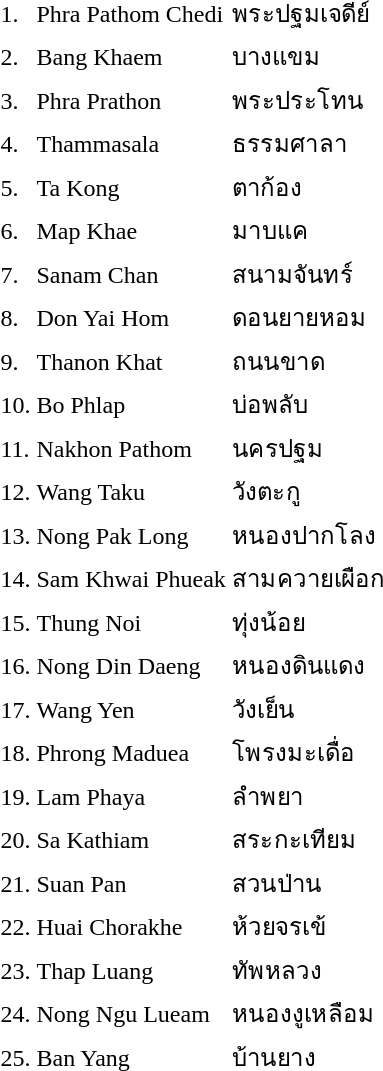<table>
<tr>
<td>1.</td>
<td>Phra Pathom Chedi</td>
<td>พระปฐมเจดีย์</td>
<td></td>
</tr>
<tr>
<td>2.</td>
<td>Bang Khaem</td>
<td>บางแขม</td>
<td></td>
</tr>
<tr>
<td>3.</td>
<td>Phra Prathon</td>
<td>พระประโทน</td>
<td></td>
</tr>
<tr>
<td>4.</td>
<td>Thammasala</td>
<td>ธรรมศาลา</td>
<td></td>
</tr>
<tr>
<td>5.</td>
<td>Ta Kong</td>
<td>ตาก้อง</td>
<td></td>
</tr>
<tr>
<td>6.</td>
<td>Map Khae</td>
<td>มาบแค</td>
<td></td>
</tr>
<tr>
<td>7.</td>
<td>Sanam Chan</td>
<td>สนามจันทร์</td>
<td></td>
</tr>
<tr>
<td>8.</td>
<td>Don Yai Hom</td>
<td>ดอนยายหอม</td>
<td></td>
</tr>
<tr>
<td>9.</td>
<td>Thanon Khat</td>
<td>ถนนขาด</td>
<td></td>
</tr>
<tr>
<td>10.</td>
<td>Bo Phlap</td>
<td>บ่อพลับ</td>
<td></td>
</tr>
<tr>
<td>11.</td>
<td>Nakhon Pathom</td>
<td>นครปฐม</td>
<td></td>
</tr>
<tr>
<td>12.</td>
<td>Wang Taku</td>
<td>วังตะกู</td>
<td></td>
</tr>
<tr>
<td>13.</td>
<td>Nong Pak Long</td>
<td>หนองปากโลง</td>
<td></td>
</tr>
<tr>
<td>14.</td>
<td>Sam Khwai Phueak</td>
<td>สามควายเผือก</td>
<td></td>
</tr>
<tr>
<td>15.</td>
<td>Thung Noi</td>
<td>ทุ่งน้อย</td>
<td></td>
</tr>
<tr>
<td>16.</td>
<td>Nong Din Daeng</td>
<td>หนองดินแดง</td>
<td></td>
</tr>
<tr>
<td>17.</td>
<td>Wang Yen</td>
<td>วังเย็น</td>
<td></td>
</tr>
<tr>
<td>18.</td>
<td>Phrong Maduea</td>
<td>โพรงมะเดื่อ</td>
<td></td>
</tr>
<tr>
<td>19.</td>
<td>Lam Phaya</td>
<td>ลำพยา</td>
<td></td>
</tr>
<tr>
<td>20.</td>
<td>Sa Kathiam</td>
<td>สระกะเทียม</td>
<td></td>
</tr>
<tr>
<td>21.</td>
<td>Suan Pan</td>
<td>สวนป่าน</td>
<td></td>
</tr>
<tr>
<td>22.</td>
<td>Huai Chorakhe</td>
<td>ห้วยจรเข้</td>
<td></td>
</tr>
<tr>
<td>23.</td>
<td>Thap Luang</td>
<td>ทัพหลวง</td>
<td></td>
</tr>
<tr>
<td>24.</td>
<td>Nong Ngu Lueam</td>
<td>หนองงูเหลือม</td>
<td></td>
</tr>
<tr>
<td>25.</td>
<td>Ban Yang</td>
<td>บ้านยาง</td>
<td></td>
</tr>
</table>
